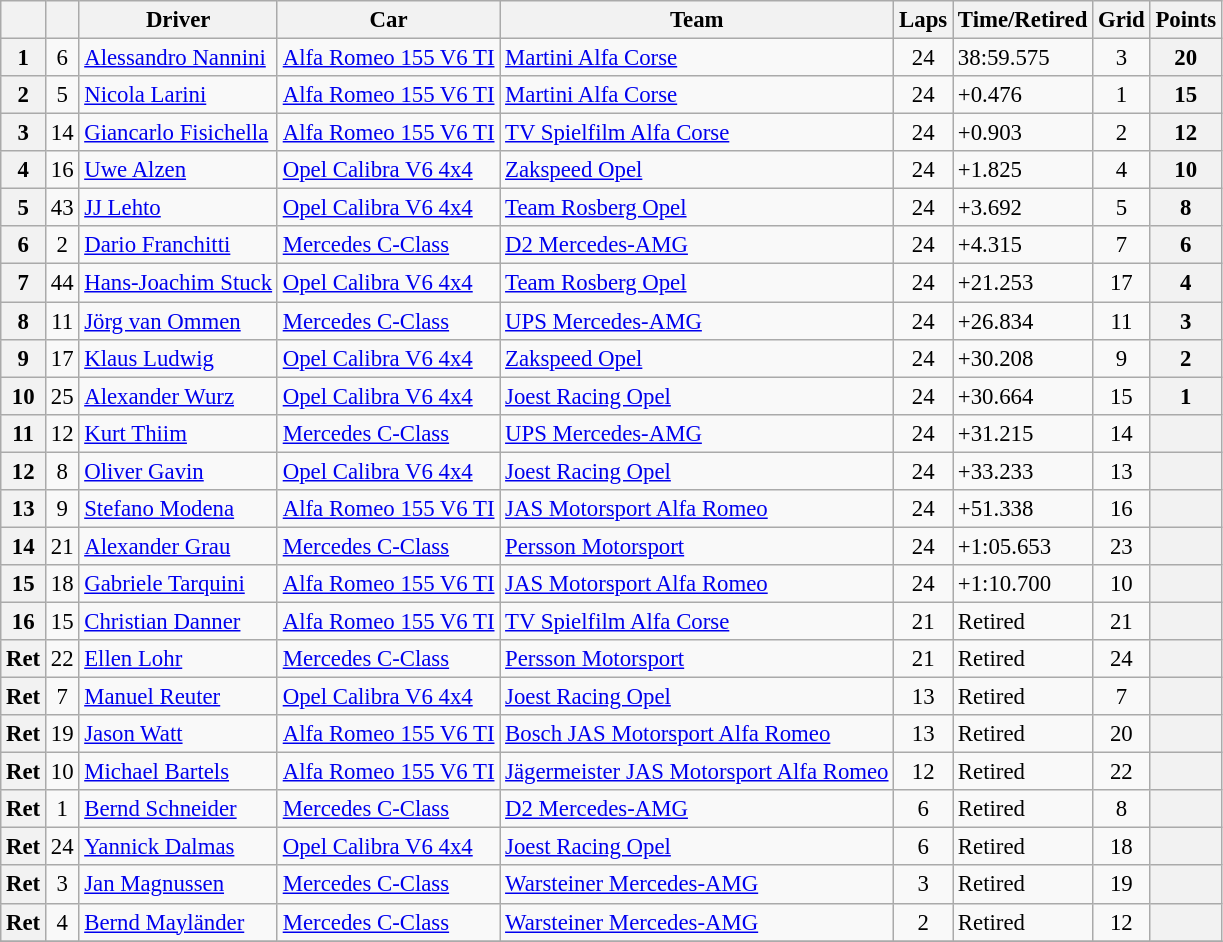<table class="wikitable sortable" style="font-size:95%">
<tr>
<th></th>
<th></th>
<th>Driver</th>
<th>Car</th>
<th>Team</th>
<th>Laps</th>
<th>Time/Retired</th>
<th>Grid</th>
<th>Points</th>
</tr>
<tr>
<th>1</th>
<td align=center>6</td>
<td> <a href='#'>Alessandro Nannini</a></td>
<td><a href='#'>Alfa Romeo 155 V6 TI</a></td>
<td> <a href='#'>Martini Alfa Corse</a></td>
<td align=center>24</td>
<td>38:59.575</td>
<td align=center>3</td>
<th>20</th>
</tr>
<tr>
<th>2</th>
<td align=center>5</td>
<td> <a href='#'>Nicola Larini</a></td>
<td><a href='#'>Alfa Romeo 155 V6 TI</a></td>
<td> <a href='#'>Martini Alfa Corse</a></td>
<td align=center>24</td>
<td>+0.476</td>
<td align=center>1</td>
<th>15</th>
</tr>
<tr>
<th>3</th>
<td align=center>14</td>
<td> <a href='#'>Giancarlo Fisichella</a></td>
<td><a href='#'>Alfa Romeo 155 V6 TI</a></td>
<td> <a href='#'>TV Spielfilm Alfa Corse</a></td>
<td align=center>24</td>
<td>+0.903</td>
<td align=center>2</td>
<th>12</th>
</tr>
<tr>
<th>4</th>
<td align=center>16</td>
<td> <a href='#'>Uwe Alzen</a></td>
<td><a href='#'>Opel Calibra V6 4x4</a></td>
<td> <a href='#'>Zakspeed Opel</a></td>
<td align=center>24</td>
<td>+1.825</td>
<td align=center>4</td>
<th>10</th>
</tr>
<tr>
<th>5</th>
<td align=center>43</td>
<td> <a href='#'>JJ Lehto</a></td>
<td><a href='#'>Opel Calibra V6 4x4</a></td>
<td> <a href='#'>Team Rosberg Opel</a></td>
<td align=center>24</td>
<td>+3.692</td>
<td align=center>5</td>
<th>8</th>
</tr>
<tr>
<th>6</th>
<td align=center>2</td>
<td> <a href='#'>Dario Franchitti</a></td>
<td><a href='#'>Mercedes C-Class</a></td>
<td> <a href='#'>D2 Mercedes-AMG</a></td>
<td align=center>24</td>
<td>+4.315</td>
<td align=center>7</td>
<th>6</th>
</tr>
<tr>
<th>7</th>
<td align=center>44</td>
<td> <a href='#'>Hans-Joachim Stuck</a></td>
<td><a href='#'>Opel Calibra V6 4x4</a></td>
<td> <a href='#'>Team Rosberg Opel</a></td>
<td align=center>24</td>
<td>+21.253</td>
<td align=center>17</td>
<th>4</th>
</tr>
<tr>
<th>8</th>
<td align=center>11</td>
<td> <a href='#'>Jörg van Ommen</a></td>
<td><a href='#'>Mercedes C-Class</a></td>
<td> <a href='#'>UPS Mercedes-AMG</a></td>
<td align=center>24</td>
<td>+26.834</td>
<td align=center>11</td>
<th>3</th>
</tr>
<tr>
<th>9</th>
<td align=center>17</td>
<td> <a href='#'>Klaus Ludwig</a></td>
<td><a href='#'>Opel Calibra V6 4x4</a></td>
<td> <a href='#'>Zakspeed Opel</a></td>
<td align=center>24</td>
<td>+30.208</td>
<td align=center>9</td>
<th>2</th>
</tr>
<tr>
<th>10</th>
<td align=center>25</td>
<td> <a href='#'>Alexander Wurz</a></td>
<td><a href='#'>Opel Calibra V6 4x4</a></td>
<td> <a href='#'>Joest Racing Opel</a></td>
<td align=center>24</td>
<td>+30.664</td>
<td align=center>15</td>
<th>1</th>
</tr>
<tr>
<th>11</th>
<td align=center>12</td>
<td> <a href='#'>Kurt Thiim</a></td>
<td><a href='#'>Mercedes C-Class</a></td>
<td> <a href='#'>UPS Mercedes-AMG</a></td>
<td align=center>24</td>
<td>+31.215</td>
<td align=center>14</td>
<th></th>
</tr>
<tr>
<th>12</th>
<td align=center>8</td>
<td> <a href='#'>Oliver Gavin</a></td>
<td><a href='#'>Opel Calibra V6 4x4</a></td>
<td> <a href='#'>Joest Racing Opel</a></td>
<td align=center>24</td>
<td>+33.233</td>
<td align=center>13</td>
<th></th>
</tr>
<tr>
<th>13</th>
<td align=center>9</td>
<td> <a href='#'>Stefano Modena</a></td>
<td><a href='#'>Alfa Romeo 155 V6 TI</a></td>
<td> <a href='#'>JAS Motorsport Alfa Romeo</a></td>
<td align=center>24</td>
<td>+51.338</td>
<td align=center>16</td>
<th></th>
</tr>
<tr>
<th>14</th>
<td align=center>21</td>
<td> <a href='#'>Alexander Grau</a></td>
<td><a href='#'>Mercedes C-Class</a></td>
<td> <a href='#'>Persson Motorsport</a></td>
<td align=center>24</td>
<td>+1:05.653</td>
<td align=center>23</td>
<th></th>
</tr>
<tr>
<th>15</th>
<td align=center>18</td>
<td> <a href='#'>Gabriele Tarquini</a></td>
<td><a href='#'>Alfa Romeo 155 V6 TI</a></td>
<td> <a href='#'>JAS Motorsport Alfa Romeo</a></td>
<td align=center>24</td>
<td>+1:10.700</td>
<td align=center>10</td>
<th></th>
</tr>
<tr>
<th>16</th>
<td align=center>15</td>
<td> <a href='#'>Christian Danner</a></td>
<td><a href='#'>Alfa Romeo 155 V6 TI</a></td>
<td> <a href='#'>TV Spielfilm Alfa Corse</a></td>
<td align=center>21</td>
<td>Retired</td>
<td align=center>21</td>
<th></th>
</tr>
<tr>
<th>Ret</th>
<td align=center>22</td>
<td> <a href='#'>Ellen Lohr</a></td>
<td><a href='#'>Mercedes C-Class</a></td>
<td> <a href='#'>Persson Motorsport</a></td>
<td align=center>21</td>
<td>Retired</td>
<td align=center>24</td>
<th></th>
</tr>
<tr>
<th>Ret</th>
<td align=center>7</td>
<td> <a href='#'>Manuel Reuter</a></td>
<td><a href='#'>Opel Calibra V6 4x4</a></td>
<td> <a href='#'>Joest Racing Opel</a></td>
<td align=center>13</td>
<td>Retired</td>
<td align=center>7</td>
<th></th>
</tr>
<tr>
<th>Ret</th>
<td align=center>19</td>
<td> <a href='#'>Jason Watt</a></td>
<td><a href='#'>Alfa Romeo 155 V6 TI</a></td>
<td> <a href='#'>Bosch JAS Motorsport Alfa Romeo</a></td>
<td align=center>13</td>
<td>Retired</td>
<td align=center>20</td>
<th></th>
</tr>
<tr>
<th>Ret</th>
<td align=center>10</td>
<td> <a href='#'>Michael Bartels</a></td>
<td><a href='#'>Alfa Romeo 155 V6 TI</a></td>
<td> <a href='#'>Jägermeister JAS Motorsport Alfa Romeo</a></td>
<td align=center>12</td>
<td>Retired</td>
<td align=center>22</td>
<th></th>
</tr>
<tr>
<th>Ret</th>
<td align=center>1</td>
<td> <a href='#'>Bernd Schneider</a></td>
<td><a href='#'>Mercedes C-Class</a></td>
<td> <a href='#'>D2 Mercedes-AMG</a></td>
<td align=center>6</td>
<td>Retired</td>
<td align=center>8</td>
<th></th>
</tr>
<tr>
<th>Ret</th>
<td align=center>24</td>
<td> <a href='#'>Yannick Dalmas</a></td>
<td><a href='#'>Opel Calibra V6 4x4</a></td>
<td> <a href='#'>Joest Racing Opel</a></td>
<td align=center>6</td>
<td>Retired</td>
<td align=center>18</td>
<th></th>
</tr>
<tr>
<th>Ret</th>
<td align=center>3</td>
<td> <a href='#'>Jan Magnussen</a></td>
<td><a href='#'>Mercedes C-Class</a></td>
<td> <a href='#'>Warsteiner Mercedes-AMG</a></td>
<td align=center>3</td>
<td>Retired</td>
<td align=center>19</td>
<th></th>
</tr>
<tr>
<th>Ret</th>
<td align=center>4</td>
<td> <a href='#'>Bernd Mayländer</a></td>
<td><a href='#'>Mercedes C-Class</a></td>
<td> <a href='#'>Warsteiner Mercedes-AMG</a></td>
<td align=center>2</td>
<td>Retired</td>
<td align=center>12</td>
<th></th>
</tr>
<tr>
</tr>
</table>
